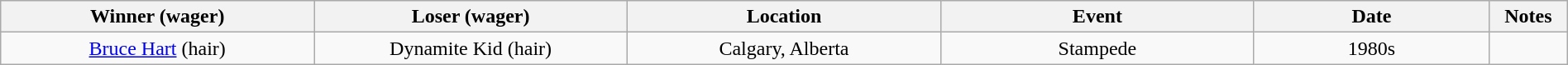<table class="wikitable sortable" width=100%  style="text-align: center">
<tr>
<th width=20% scope="col">Winner (wager)</th>
<th width=20% scope="col">Loser (wager)</th>
<th width=20% scope="col">Location</th>
<th width=20% scope="col">Event</th>
<th width=15% scope="col">Date</th>
<th class="unsortable" width=5% scope="col">Notes</th>
</tr>
<tr>
<td><a href='#'>Bruce Hart</a> (hair)</td>
<td>Dynamite Kid (hair)</td>
<td>Calgary, Alberta</td>
<td>Stampede</td>
<td>1980s</td>
<td></td>
</tr>
</table>
